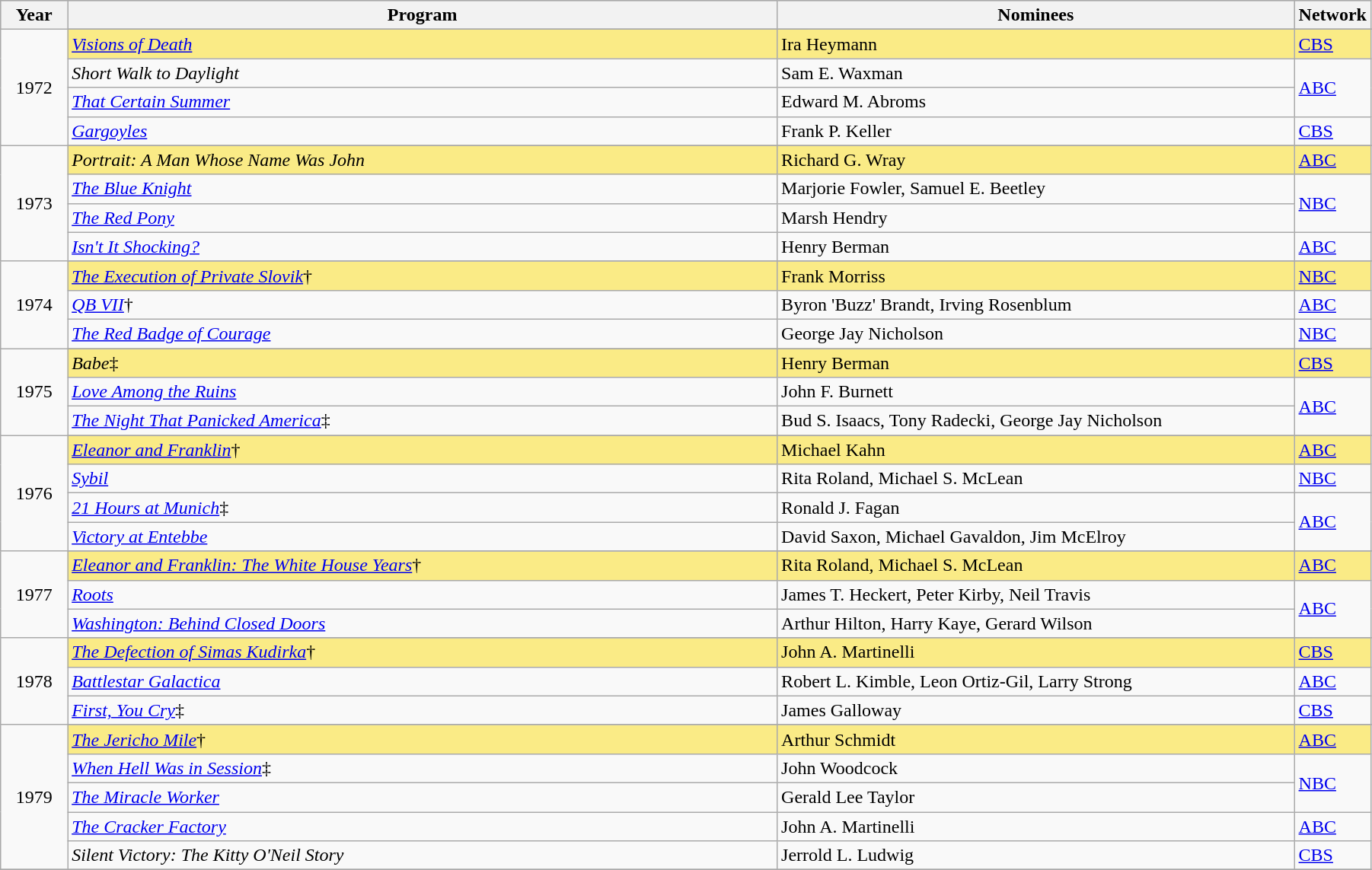<table class="wikitable" style="width:95%">
<tr bgcolor="#bebebe">
<th width="5%">Year</th>
<th width="55%">Program</th>
<th width="40%">Nominees</th>
<th width="10%">Network</th>
</tr>
<tr>
<td rowspan=5 style="text-align:center">1972<br></td>
</tr>
<tr style="background:#FAEB86">
<td><em><a href='#'>Visions of Death</a></em></td>
<td>Ira Heymann</td>
<td><a href='#'>CBS</a></td>
</tr>
<tr>
<td><em>Short Walk to Daylight</em></td>
<td>Sam E. Waxman</td>
<td rowspan="2"><a href='#'>ABC</a></td>
</tr>
<tr>
<td><em><a href='#'>That Certain Summer</a></em></td>
<td>Edward M. Abroms</td>
</tr>
<tr>
<td><em><a href='#'>Gargoyles</a></em></td>
<td>Frank P. Keller</td>
<td><a href='#'>CBS</a></td>
</tr>
<tr>
<td rowspan=5 style="text-align:center">1973<br></td>
</tr>
<tr style="background:#FAEB86">
<td><em>Portrait: A Man Whose Name Was John</em></td>
<td>Richard G. Wray</td>
<td><a href='#'>ABC</a></td>
</tr>
<tr>
<td><em><a href='#'>The Blue Knight</a></em></td>
<td>Marjorie Fowler, Samuel E. Beetley</td>
<td rowspan="2"><a href='#'>NBC</a></td>
</tr>
<tr>
<td><em><a href='#'>The Red Pony</a></em></td>
<td>Marsh Hendry</td>
</tr>
<tr>
<td><em><a href='#'>Isn't It Shocking?</a></em></td>
<td>Henry Berman</td>
<td><a href='#'>ABC</a></td>
</tr>
<tr>
<td rowspan=4 style="text-align:center">1974<br></td>
</tr>
<tr style="background:#FAEB86">
<td><em><a href='#'>The Execution of Private Slovik</a></em>†</td>
<td>Frank Morriss</td>
<td><a href='#'>NBC</a></td>
</tr>
<tr>
<td><em><a href='#'>QB VII</a></em>†</td>
<td>Byron 'Buzz' Brandt, Irving Rosenblum</td>
<td><a href='#'>ABC</a></td>
</tr>
<tr>
<td><em><a href='#'>The Red Badge of Courage</a></em></td>
<td>George Jay Nicholson</td>
<td><a href='#'>NBC</a></td>
</tr>
<tr>
<td rowspan=4 style="text-align:center">1975<br></td>
</tr>
<tr style="background:#FAEB86">
<td><em>Babe</em>‡</td>
<td>Henry Berman</td>
<td><a href='#'>CBS</a></td>
</tr>
<tr>
<td><em><a href='#'>Love Among the Ruins</a></em></td>
<td>John F. Burnett</td>
<td rowspan="2"><a href='#'>ABC</a></td>
</tr>
<tr>
<td><em><a href='#'>The Night That Panicked America</a></em>‡</td>
<td>Bud S. Isaacs, Tony Radecki, George Jay Nicholson</td>
</tr>
<tr>
<td rowspan=5 style="text-align:center">1976<br></td>
</tr>
<tr style="background:#FAEB86">
<td><em><a href='#'>Eleanor and Franklin</a></em>†</td>
<td>Michael Kahn</td>
<td><a href='#'>ABC</a></td>
</tr>
<tr>
<td><em><a href='#'>Sybil</a></em></td>
<td>Rita Roland, Michael S. McLean</td>
<td><a href='#'>NBC</a></td>
</tr>
<tr>
<td><em><a href='#'>21 Hours at Munich</a></em>‡</td>
<td>Ronald J. Fagan</td>
<td rowspan="2"><a href='#'>ABC</a></td>
</tr>
<tr>
<td><em><a href='#'>Victory at Entebbe</a></em></td>
<td>David Saxon, Michael Gavaldon, Jim McElroy</td>
</tr>
<tr>
<td rowspan=4 style="text-align:center">1977<br></td>
</tr>
<tr style="background:#FAEB86">
<td><em><a href='#'>Eleanor and Franklin: The White House Years</a></em>†</td>
<td>Rita Roland, Michael S. McLean</td>
<td><a href='#'>ABC</a></td>
</tr>
<tr>
<td><em><a href='#'>Roots</a></em></td>
<td>James T. Heckert, Peter Kirby, Neil Travis</td>
<td rowspan="2"><a href='#'>ABC</a></td>
</tr>
<tr>
<td><em><a href='#'>Washington: Behind Closed Doors</a></em></td>
<td>Arthur Hilton, Harry Kaye, Gerard Wilson</td>
</tr>
<tr>
<td rowspan=4 style="text-align:center">1978<br></td>
</tr>
<tr style="background:#FAEB86">
<td><em><a href='#'>The Defection of Simas Kudirka</a></em>†</td>
<td>John A. Martinelli</td>
<td><a href='#'>CBS</a></td>
</tr>
<tr>
<td><em><a href='#'>Battlestar Galactica</a></em></td>
<td>Robert L. Kimble, Leon Ortiz-Gil, Larry Strong</td>
<td><a href='#'>ABC</a></td>
</tr>
<tr>
<td><em><a href='#'>First, You Cry</a></em>‡</td>
<td>James Galloway</td>
<td><a href='#'>CBS</a></td>
</tr>
<tr>
<td rowspan=6 style="text-align:center">1979<br></td>
</tr>
<tr style="background:#FAEB86">
<td><em><a href='#'>The Jericho Mile</a></em>†</td>
<td>Arthur Schmidt</td>
<td><a href='#'>ABC</a></td>
</tr>
<tr>
<td><em><a href='#'>When Hell Was in Session</a></em>‡</td>
<td>John Woodcock</td>
<td rowspan="2"><a href='#'>NBC</a></td>
</tr>
<tr>
<td><em><a href='#'>The Miracle Worker</a></em></td>
<td>Gerald Lee Taylor</td>
</tr>
<tr>
<td><em><a href='#'>The Cracker Factory</a></em></td>
<td>John A. Martinelli</td>
<td><a href='#'>ABC</a></td>
</tr>
<tr>
<td><em>Silent Victory: The Kitty O'Neil Story</em></td>
<td>Jerrold L. Ludwig</td>
<td><a href='#'>CBS</a></td>
</tr>
<tr>
</tr>
</table>
